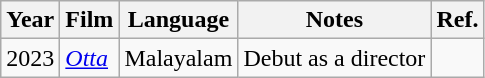<table class="wikitable">
<tr>
<th>Year</th>
<th>Film</th>
<th>Language</th>
<th>Notes</th>
<th>Ref.</th>
</tr>
<tr>
<td>2023</td>
<td><a href='#'><em>Otta</em></a></td>
<td>Malayalam</td>
<td>Debut as a director</td>
<td></td>
</tr>
</table>
